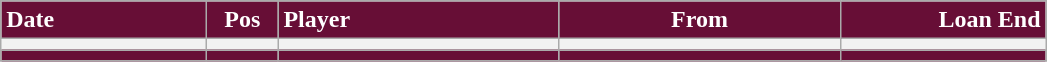<table class="wikitable">
<tr>
<th style="background:#670E36; color:#ffffff; text-align:left; width:130px">Date</th>
<th style="background:#670E36; color:#ffffff; text-align:center; width:40px">Pos</th>
<th style="background:#670E36; color:#ffffff; text-align:left; width:180px">Player</th>
<th style="background:#670E36; color:#ffffff; text-align:center; width:180px">From</th>
<th style="background:#670E36; color:#ffffff; text-align:right; width:130px">Loan End</th>
</tr>
<tr>
<th></th>
<th></th>
<th></th>
<th></th>
<th></th>
</tr>
<tr>
<th style="background:#670E36;"></th>
<th style="background:#670E36;"></th>
<th style="background:#670E36;"></th>
<th style="background:#670E36;"></th>
<th style="background:#670E36;"></th>
</tr>
</table>
